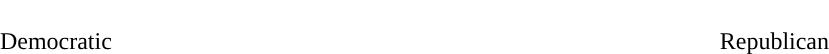<table style="width:60em; text-align:center">
<tr style="color:white">
<td style="background:"><strong>56</strong></td>
<td style="background:"><strong>44</strong></td>
</tr>
<tr>
<td>Democratic</td>
<td>Republican</td>
</tr>
</table>
